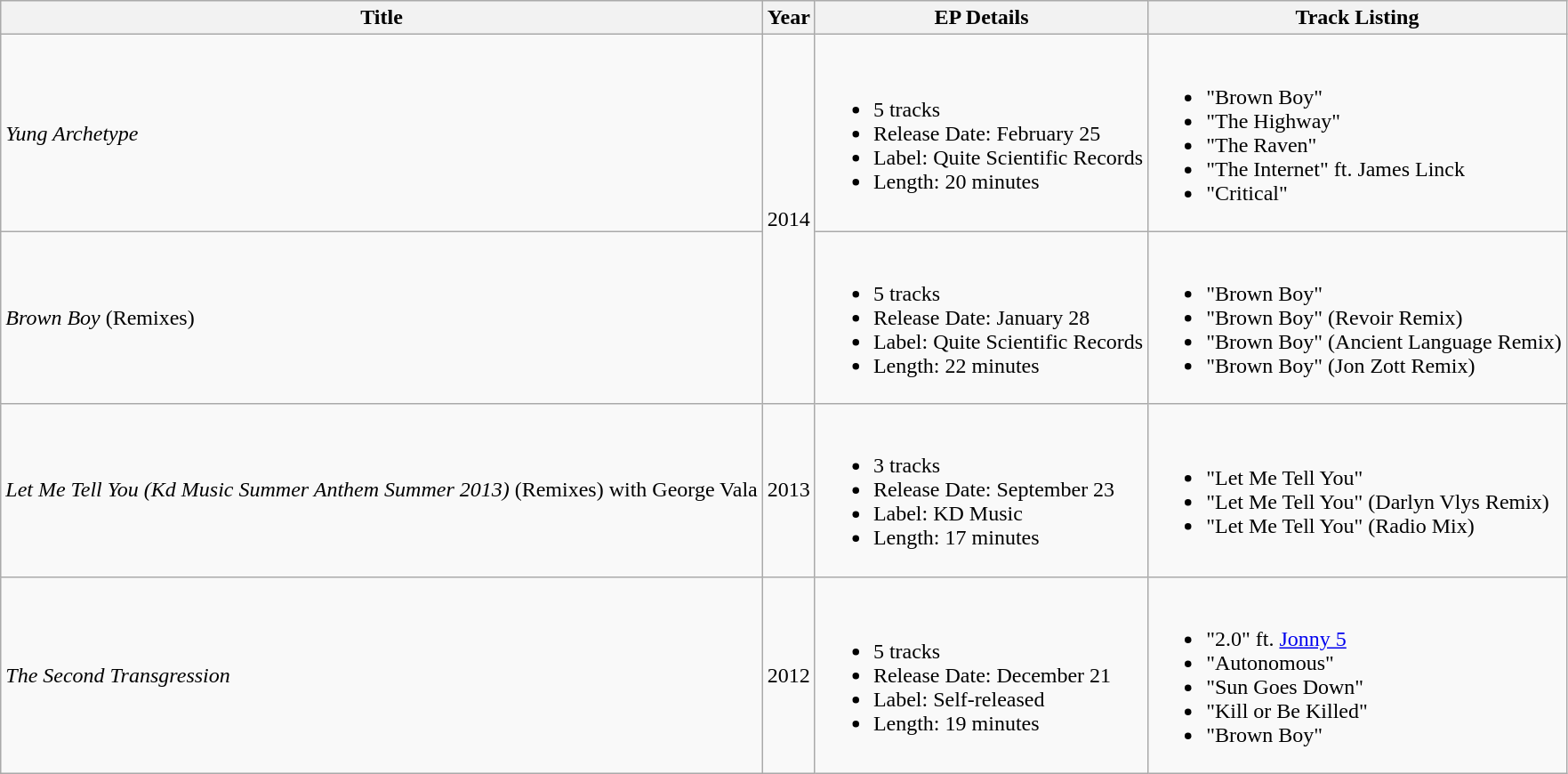<table class="wikitable sortable mw-collapsible">
<tr>
<th>Title</th>
<th>Year</th>
<th>EP Details</th>
<th>Track Listing</th>
</tr>
<tr>
<td><em>Yung Archetype</em></td>
<td rowspan="2">2014</td>
<td><br><ul><li>5 tracks</li><li>Release Date: February 25</li><li>Label: Quite Scientific Records</li><li>Length: 20 minutes</li></ul></td>
<td><br><ul><li>"Brown Boy"</li><li>"The Highway"</li><li>"The Raven"</li><li>"The Internet" ft. James Linck</li><li>"Critical"</li></ul></td>
</tr>
<tr>
<td><em>Brown Boy</em> (Remixes)</td>
<td><br><ul><li>5 tracks</li><li>Release Date: January 28</li><li>Label: Quite Scientific Records</li><li>Length: 22 minutes</li></ul></td>
<td><br><ul><li>"Brown Boy"</li><li>"Brown Boy" (Revoir Remix)</li><li>"Brown Boy" (Ancient Language Remix)</li><li>"Brown Boy" (Jon Zott Remix)</li></ul></td>
</tr>
<tr>
<td><em>Let Me Tell You (Kd Music Summer Anthem Summer 2013)</em> (Remixes) with George Vala</td>
<td>2013</td>
<td><br><ul><li>3 tracks</li><li>Release Date: September 23</li><li>Label: KD Music</li><li>Length: 17 minutes</li></ul></td>
<td><br><ul><li>"Let Me Tell You"</li><li>"Let Me Tell You" (Darlyn Vlys Remix)</li><li>"Let Me Tell You" (Radio Mix)</li></ul></td>
</tr>
<tr>
<td><em>The Second Transgression</em></td>
<td>2012</td>
<td><br><ul><li>5 tracks</li><li>Release Date: December 21</li><li>Label: Self-released</li><li>Length: 19 minutes</li></ul></td>
<td><br><ul><li>"2.0" ft. <a href='#'>Jonny 5</a></li><li>"Autonomous"</li><li>"Sun Goes Down"</li><li>"Kill or Be Killed"</li><li>"Brown Boy"</li></ul></td>
</tr>
</table>
